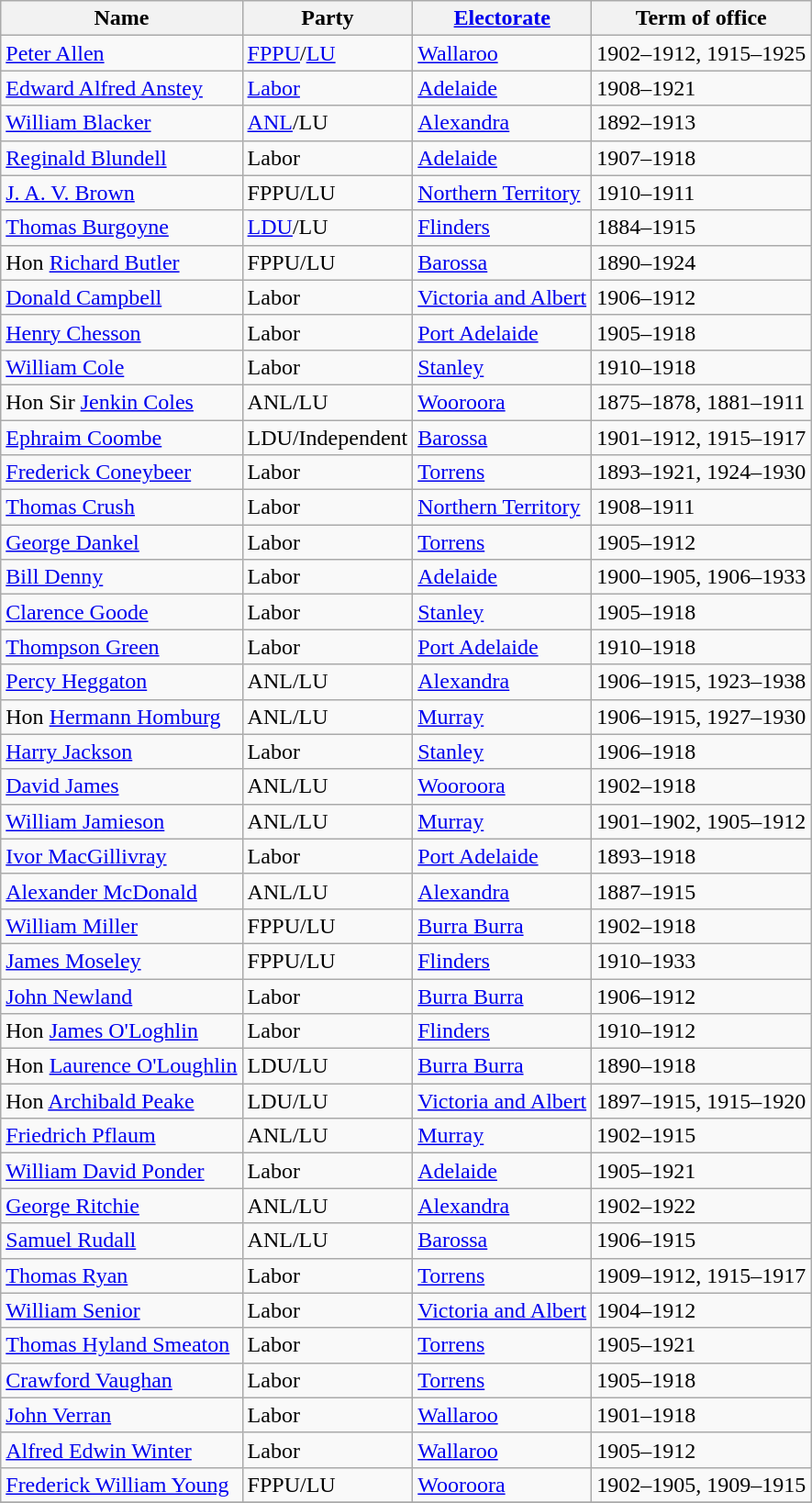<table class="wikitable sortable">
<tr>
<th>Name</th>
<th>Party</th>
<th><a href='#'>Electorate</a></th>
<th>Term of office</th>
</tr>
<tr>
<td><a href='#'>Peter Allen</a></td>
<td><a href='#'>FPPU</a>/<a href='#'>LU</a> </td>
<td><a href='#'>Wallaroo</a></td>
<td>1902–1912, 1915–1925</td>
</tr>
<tr>
<td><a href='#'>Edward Alfred Anstey</a></td>
<td><a href='#'>Labor</a></td>
<td><a href='#'>Adelaide</a></td>
<td>1908–1921</td>
</tr>
<tr>
<td><a href='#'>William Blacker</a></td>
<td><a href='#'>ANL</a>/LU </td>
<td><a href='#'>Alexandra</a></td>
<td>1892–1913</td>
</tr>
<tr>
<td><a href='#'>Reginald Blundell</a></td>
<td>Labor</td>
<td><a href='#'>Adelaide</a></td>
<td>1907–1918</td>
</tr>
<tr>
<td><a href='#'>J. A. V. Brown</a> </td>
<td>FPPU/LU </td>
<td><a href='#'>Northern Territory</a></td>
<td>1910–1911</td>
</tr>
<tr>
<td><a href='#'>Thomas Burgoyne</a></td>
<td><a href='#'>LDU</a>/LU </td>
<td><a href='#'>Flinders</a></td>
<td>1884–1915</td>
</tr>
<tr>
<td>Hon <a href='#'>Richard Butler</a></td>
<td>FPPU/LU </td>
<td><a href='#'>Barossa</a></td>
<td>1890–1924</td>
</tr>
<tr>
<td><a href='#'>Donald Campbell</a></td>
<td>Labor</td>
<td><a href='#'>Victoria and Albert</a></td>
<td>1906–1912</td>
</tr>
<tr>
<td><a href='#'>Henry Chesson</a></td>
<td>Labor</td>
<td><a href='#'>Port Adelaide</a></td>
<td>1905–1918</td>
</tr>
<tr>
<td><a href='#'>William Cole</a></td>
<td>Labor</td>
<td><a href='#'>Stanley</a></td>
<td>1910–1918</td>
</tr>
<tr>
<td>Hon Sir <a href='#'>Jenkin Coles</a> </td>
<td>ANL/LU </td>
<td><a href='#'>Wooroora</a></td>
<td>1875–1878, 1881–1911</td>
</tr>
<tr>
<td><a href='#'>Ephraim Coombe</a></td>
<td>LDU/Independent </td>
<td><a href='#'>Barossa</a></td>
<td>1901–1912, 1915–1917</td>
</tr>
<tr>
<td><a href='#'>Frederick Coneybeer</a></td>
<td>Labor</td>
<td><a href='#'>Torrens</a></td>
<td>1893–1921, 1924–1930</td>
</tr>
<tr>
<td><a href='#'>Thomas Crush</a> </td>
<td>Labor</td>
<td><a href='#'>Northern Territory</a></td>
<td>1908–1911</td>
</tr>
<tr>
<td><a href='#'>George Dankel</a></td>
<td>Labor</td>
<td><a href='#'>Torrens</a></td>
<td>1905–1912</td>
</tr>
<tr>
<td><a href='#'>Bill Denny</a></td>
<td>Labor</td>
<td><a href='#'>Adelaide</a></td>
<td>1900–1905, 1906–1933</td>
</tr>
<tr>
<td><a href='#'>Clarence Goode</a></td>
<td>Labor</td>
<td><a href='#'>Stanley</a></td>
<td>1905–1918</td>
</tr>
<tr>
<td><a href='#'>Thompson Green</a></td>
<td>Labor</td>
<td><a href='#'>Port Adelaide</a></td>
<td>1910–1918</td>
</tr>
<tr>
<td><a href='#'>Percy Heggaton</a></td>
<td>ANL/LU </td>
<td><a href='#'>Alexandra</a></td>
<td>1906–1915, 1923–1938</td>
</tr>
<tr>
<td>Hon <a href='#'>Hermann Homburg</a></td>
<td>ANL/LU </td>
<td><a href='#'>Murray</a></td>
<td>1906–1915, 1927–1930</td>
</tr>
<tr>
<td><a href='#'>Harry Jackson</a></td>
<td>Labor</td>
<td><a href='#'>Stanley</a></td>
<td>1906–1918</td>
</tr>
<tr>
<td><a href='#'>David James</a></td>
<td>ANL/LU </td>
<td><a href='#'>Wooroora</a></td>
<td>1902–1918</td>
</tr>
<tr>
<td><a href='#'>William Jamieson</a></td>
<td>ANL/LU </td>
<td><a href='#'>Murray</a></td>
<td>1901–1902, 1905–1912</td>
</tr>
<tr>
<td><a href='#'>Ivor MacGillivray</a></td>
<td>Labor</td>
<td><a href='#'>Port Adelaide</a></td>
<td>1893–1918</td>
</tr>
<tr>
<td><a href='#'>Alexander McDonald</a></td>
<td>ANL/LU </td>
<td><a href='#'>Alexandra</a></td>
<td>1887–1915</td>
</tr>
<tr>
<td><a href='#'>William Miller</a></td>
<td>FPPU/LU </td>
<td><a href='#'>Burra Burra</a></td>
<td>1902–1918</td>
</tr>
<tr>
<td><a href='#'>James Moseley</a></td>
<td>FPPU/LU </td>
<td><a href='#'>Flinders</a></td>
<td>1910–1933</td>
</tr>
<tr>
<td><a href='#'>John Newland</a></td>
<td>Labor</td>
<td><a href='#'>Burra Burra</a></td>
<td>1906–1912</td>
</tr>
<tr>
<td>Hon <a href='#'>James O'Loghlin</a></td>
<td>Labor</td>
<td><a href='#'>Flinders</a></td>
<td>1910–1912</td>
</tr>
<tr>
<td>Hon <a href='#'>Laurence O'Loughlin</a></td>
<td>LDU/LU </td>
<td><a href='#'>Burra Burra</a></td>
<td>1890–1918</td>
</tr>
<tr>
<td>Hon <a href='#'>Archibald Peake</a></td>
<td>LDU/LU </td>
<td><a href='#'>Victoria and Albert</a></td>
<td>1897–1915, 1915–1920</td>
</tr>
<tr>
<td><a href='#'>Friedrich Pflaum</a></td>
<td>ANL/LU </td>
<td><a href='#'>Murray</a></td>
<td>1902–1915</td>
</tr>
<tr>
<td><a href='#'>William David Ponder</a></td>
<td>Labor</td>
<td><a href='#'>Adelaide</a></td>
<td>1905–1921</td>
</tr>
<tr>
<td><a href='#'>George Ritchie</a></td>
<td>ANL/LU </td>
<td><a href='#'>Alexandra</a></td>
<td>1902–1922</td>
</tr>
<tr>
<td><a href='#'>Samuel Rudall</a></td>
<td>ANL/LU </td>
<td><a href='#'>Barossa</a></td>
<td>1906–1915</td>
</tr>
<tr>
<td><a href='#'>Thomas Ryan</a></td>
<td>Labor</td>
<td><a href='#'>Torrens</a></td>
<td>1909–1912, 1915–1917</td>
</tr>
<tr>
<td><a href='#'>William Senior</a></td>
<td>Labor</td>
<td><a href='#'>Victoria and Albert</a></td>
<td>1904–1912</td>
</tr>
<tr>
<td><a href='#'>Thomas Hyland Smeaton</a></td>
<td>Labor</td>
<td><a href='#'>Torrens</a></td>
<td>1905–1921</td>
</tr>
<tr>
<td><a href='#'>Crawford Vaughan</a></td>
<td>Labor</td>
<td><a href='#'>Torrens</a></td>
<td>1905–1918</td>
</tr>
<tr>
<td><a href='#'>John Verran</a></td>
<td>Labor</td>
<td><a href='#'>Wallaroo</a></td>
<td>1901–1918</td>
</tr>
<tr>
<td><a href='#'>Alfred Edwin Winter</a></td>
<td>Labor</td>
<td><a href='#'>Wallaroo</a></td>
<td>1905–1912</td>
</tr>
<tr>
<td><a href='#'>Frederick William Young</a></td>
<td>FPPU/LU </td>
<td><a href='#'>Wooroora</a></td>
<td>1902–1905, 1909–1915</td>
</tr>
<tr>
</tr>
</table>
